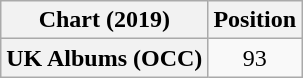<table class="wikitable plainrowheaders" style="text-align:center">
<tr>
<th scope="col">Chart (2019)</th>
<th scope="col">Position</th>
</tr>
<tr>
<th scope="row">UK Albums (OCC)</th>
<td>93</td>
</tr>
</table>
